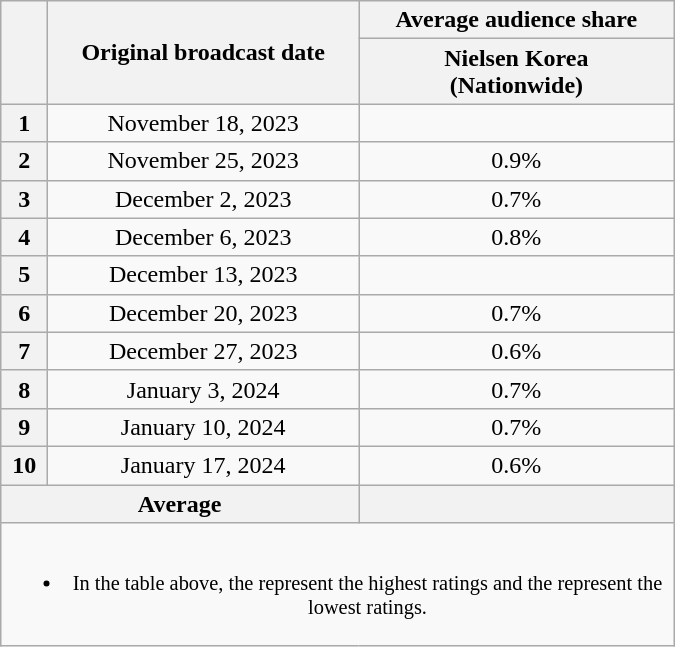<table class=wikitable style="text-align:center; width:450px">
<tr>
<th scope="col" rowspan="2"></th>
<th scope="col" rowspan="2">Original broadcast date</th>
<th scope="col">Average audience share</th>
</tr>
<tr>
<th scope="col">Nielsen Korea<br>(Nationwide)</th>
</tr>
<tr>
<th scope="row">1</th>
<td>November 18, 2023</td>
<td><strong></strong></td>
</tr>
<tr>
<th scope="row">2</th>
<td>November 25, 2023</td>
<td>0.9%</td>
</tr>
<tr>
<th scope="row">3</th>
<td>December 2, 2023</td>
<td>0.7%</td>
</tr>
<tr>
<th scope="row">4</th>
<td>December 6, 2023</td>
<td>0.8%</td>
</tr>
<tr>
<th scope="row">5</th>
<td>December 13, 2023</td>
<td><strong></strong></td>
</tr>
<tr>
<th scope="row">6</th>
<td>December 20, 2023</td>
<td>0.7%</td>
</tr>
<tr>
<th scope="row">7</th>
<td>December 27, 2023</td>
<td>0.6%</td>
</tr>
<tr>
<th scope="row">8</th>
<td>January 3, 2024</td>
<td>0.7%</td>
</tr>
<tr>
<th scope="row">9</th>
<td>January 10, 2024</td>
<td>0.7%</td>
</tr>
<tr>
<th scope="row">10</th>
<td>January 17, 2024</td>
<td>0.6%</td>
</tr>
<tr>
<th colspan="2">Average</th>
<th></th>
</tr>
<tr>
<td colspan="3" style="font-size:85%"><br><ul><li>In the table above, the <strong></strong> represent the highest ratings and the <strong></strong> represent the lowest ratings.</li></ul></td>
</tr>
</table>
